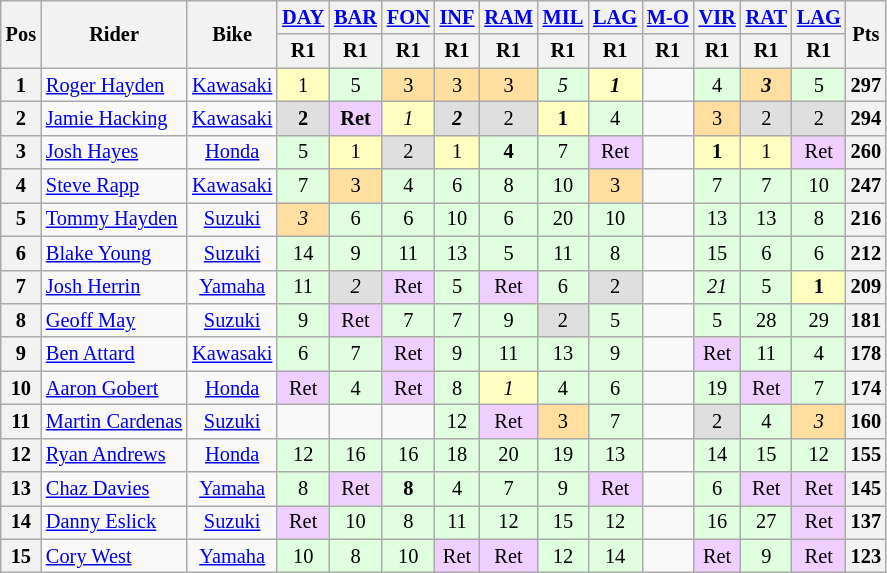<table class="wikitable" style="font-size: 85%; text-align: center">
<tr valign="top">
<th valign="middle" rowspan=2>Pos</th>
<th valign="middle" rowspan=2>Rider</th>
<th valign="middle" rowspan=2>Bike</th>
<th><a href='#'>DAY</a><br></th>
<th><a href='#'>BAR</a><br></th>
<th><a href='#'>FON</a><br></th>
<th><a href='#'>INF</a><br></th>
<th><a href='#'>RAM</a><br></th>
<th><a href='#'>MIL</a><br></th>
<th><a href='#'>LAG</a><br></th>
<th><a href='#'>M-O</a><br></th>
<th><a href='#'>VIR</a><br></th>
<th><a href='#'>RAT</a><br></th>
<th><a href='#'>LAG</a><br></th>
<th valign="middle" rowspan=2>Pts</th>
</tr>
<tr>
<th>R1</th>
<th>R1</th>
<th>R1</th>
<th>R1</th>
<th>R1</th>
<th>R1</th>
<th>R1</th>
<th>R1</th>
<th>R1</th>
<th>R1</th>
<th>R1</th>
</tr>
<tr>
<th>1</th>
<td align="left"> <a href='#'>Roger Hayden</a></td>
<td><a href='#'>Kawasaki</a></td>
<td style="background:#ffffbf;">1</td>
<td style="background:#dfffdf;">5</td>
<td style="background:#ffdf9f;">3</td>
<td style="background:#ffdf9f;">3</td>
<td style="background:#ffdf9f;">3</td>
<td style="background:#dfffdf;"><em>5</em></td>
<td style="background:#ffffbf;"><strong><em>1</em></strong></td>
<td></td>
<td style="background:#dfffdf;">4</td>
<td style="background:#ffdf9f;"><strong><em>3</em></strong></td>
<td style="background:#dfffdf;">5</td>
<th>297</th>
</tr>
<tr>
<th>2</th>
<td align="left"> <a href='#'>Jamie Hacking</a></td>
<td><a href='#'>Kawasaki</a></td>
<td style="background:#dfdfdf;"><strong>2</strong></td>
<td style="background:#efcfff;"><strong>Ret</strong></td>
<td style="background:#ffffbf;"><em>1</em></td>
<td style="background:#dfdfdf;"><strong><em>2</em></strong></td>
<td style="background:#dfdfdf;">2</td>
<td style="background:#ffffbf;"><strong>1</strong></td>
<td style="background:#dfffdf;">4</td>
<td></td>
<td style="background:#ffdf9f;">3</td>
<td style="background:#dfdfdf;">2</td>
<td style="background:#dfdfdf;">2</td>
<th>294</th>
</tr>
<tr>
<th>3</th>
<td align="left"> <a href='#'>Josh Hayes</a></td>
<td><a href='#'>Honda</a></td>
<td style="background:#dfffdf;">5</td>
<td style="background:#ffffbf;">1</td>
<td style="background:#dfdfdf;">2</td>
<td style="background:#ffffbf;">1</td>
<td style="background:#dfffdf;"><strong>4</strong></td>
<td style="background:#dfffdf;">7</td>
<td style="background:#efcfff;">Ret</td>
<td></td>
<td style="background:#ffffbf;"><strong>1</strong></td>
<td style="background:#ffffbf;">1</td>
<td style="background:#efcfff;">Ret</td>
<th>260</th>
</tr>
<tr>
<th>4</th>
<td align="left"> <a href='#'>Steve Rapp</a></td>
<td><a href='#'>Kawasaki</a></td>
<td style="background:#dfffdf;">7</td>
<td style="background:#ffdf9f;">3</td>
<td style="background:#dfffdf;">4</td>
<td style="background:#dfffdf;">6</td>
<td style="background:#dfffdf;">8</td>
<td style="background:#dfffdf;">10</td>
<td style="background:#ffdf9f;">3</td>
<td></td>
<td style="background:#dfffdf;">7</td>
<td style="background:#dfffdf;">7</td>
<td style="background:#dfffdf;">10</td>
<th>247</th>
</tr>
<tr>
<th>5</th>
<td align="left"> <a href='#'>Tommy Hayden</a></td>
<td><a href='#'>Suzuki</a></td>
<td style="background:#ffdf9f;"><em>3</em></td>
<td style="background:#dfffdf;">6</td>
<td style="background:#dfffdf;">6</td>
<td style="background:#dfffdf;">10</td>
<td style="background:#dfffdf;">6</td>
<td style="background:#dfffdf;">20</td>
<td style="background:#dfffdf;">10</td>
<td></td>
<td style="background:#dfffdf;">13</td>
<td style="background:#dfffdf;">13</td>
<td style="background:#dfffdf;">8</td>
<th>216</th>
</tr>
<tr>
<th>6</th>
<td align="left"> <a href='#'>Blake Young</a></td>
<td><a href='#'>Suzuki</a></td>
<td style="background:#dfffdf;">14</td>
<td style="background:#dfffdf;">9</td>
<td style="background:#dfffdf;">11</td>
<td style="background:#dfffdf;">13</td>
<td style="background:#dfffdf;">5</td>
<td style="background:#dfffdf;">11</td>
<td style="background:#dfffdf;">8</td>
<td></td>
<td style="background:#dfffdf;">15</td>
<td style="background:#dfffdf;">6</td>
<td style="background:#dfffdf;">6</td>
<th>212</th>
</tr>
<tr>
<th>7</th>
<td align="left"> <a href='#'>Josh Herrin</a></td>
<td><a href='#'>Yamaha</a></td>
<td style="background:#dfffdf;">11</td>
<td style="background:#dfdfdf;"><em>2</em></td>
<td style="background:#efcfff;">Ret</td>
<td style="background:#dfffdf;">5</td>
<td style="background:#efcfff;">Ret</td>
<td style="background:#dfffdf;">6</td>
<td style="background:#dfdfdf;">2</td>
<td></td>
<td style="background:#dfffdf;"><em>21</em></td>
<td style="background:#dfffdf;">5</td>
<td style="background:#ffffbf;"><strong>1</strong></td>
<th>209</th>
</tr>
<tr>
<th>8</th>
<td align="left"> <a href='#'>Geoff May</a></td>
<td><a href='#'>Suzuki</a></td>
<td style="background:#dfffdf;">9</td>
<td style="background:#efcfff;">Ret</td>
<td style="background:#dfffdf;">7</td>
<td style="background:#dfffdf;">7</td>
<td style="background:#dfffdf;">9</td>
<td style="background:#dfdfdf;">2</td>
<td style="background:#dfffdf;">5</td>
<td></td>
<td style="background:#dfffdf;">5</td>
<td style="background:#dfffdf;">28</td>
<td style="background:#dfffdf;">29</td>
<th>181</th>
</tr>
<tr>
<th>9</th>
<td align="left"> <a href='#'>Ben Attard</a></td>
<td><a href='#'>Kawasaki</a></td>
<td style="background:#dfffdf;">6</td>
<td style="background:#dfffdf;">7</td>
<td style="background:#efcfff;">Ret</td>
<td style="background:#dfffdf;">9</td>
<td style="background:#dfffdf;">11</td>
<td style="background:#dfffdf;">13</td>
<td style="background:#dfffdf;">9</td>
<td></td>
<td style="background:#efcfff;">Ret</td>
<td style="background:#dfffdf;">11</td>
<td style="background:#dfffdf;">4</td>
<th>178</th>
</tr>
<tr>
<th>10</th>
<td align="left"> <a href='#'>Aaron Gobert</a></td>
<td><a href='#'>Honda</a></td>
<td style="background:#efcfff;">Ret</td>
<td style="background:#dfffdf;">4</td>
<td style="background:#efcfff;">Ret</td>
<td style="background:#dfffdf;">8</td>
<td style="background:#ffffbf;"><em>1</em></td>
<td style="background:#dfffdf;">4</td>
<td style="background:#dfffdf;">6</td>
<td></td>
<td style="background:#dfffdf;">19</td>
<td style="background:#efcfff;">Ret</td>
<td style="background:#dfffdf;">7</td>
<th>174</th>
</tr>
<tr>
<th>11</th>
<td align="left"> <a href='#'>Martin Cardenas</a></td>
<td><a href='#'>Suzuki</a></td>
<td></td>
<td></td>
<td></td>
<td style="background:#dfffdf;">12</td>
<td style="background:#efcfff;">Ret</td>
<td style="background:#ffdf9f;">3</td>
<td style="background:#dfffdf;">7</td>
<td></td>
<td style="background:#dfdfdf;">2</td>
<td style="background:#dfffdf;">4</td>
<td style="background:#ffdf9f;"><em>3</em></td>
<th>160</th>
</tr>
<tr>
<th>12</th>
<td align="left"> <a href='#'>Ryan Andrews</a></td>
<td><a href='#'>Honda</a></td>
<td style="background:#dfffdf;">12</td>
<td style="background:#dfffdf;">16</td>
<td style="background:#dfffdf;">16</td>
<td style="background:#dfffdf;">18</td>
<td style="background:#dfffdf;">20</td>
<td style="background:#dfffdf;">19</td>
<td style="background:#dfffdf;">13</td>
<td></td>
<td style="background:#dfffdf;">14</td>
<td style="background:#dfffdf;">15</td>
<td style="background:#dfffdf;">12</td>
<th>155</th>
</tr>
<tr>
<th>13</th>
<td align="left"> <a href='#'>Chaz Davies</a></td>
<td><a href='#'>Yamaha</a></td>
<td style="background:#dfffdf;">8</td>
<td style="background:#efcfff;">Ret</td>
<td style="background:#dfffdf;"><strong>8</strong></td>
<td style="background:#dfffdf;">4</td>
<td style="background:#dfffdf;">7</td>
<td style="background:#dfffdf;">9</td>
<td style="background:#efcfff;">Ret</td>
<td></td>
<td style="background:#dfffdf;">6</td>
<td style="background:#efcfff;">Ret</td>
<td style="background:#efcfff;">Ret</td>
<th>145</th>
</tr>
<tr>
<th>14</th>
<td align="left"> <a href='#'>Danny Eslick</a></td>
<td><a href='#'>Suzuki</a></td>
<td style="background:#efcfff;">Ret</td>
<td style="background:#dfffdf;">10</td>
<td style="background:#dfffdf;">8</td>
<td style="background:#dfffdf;">11</td>
<td style="background:#dfffdf;">12</td>
<td style="background:#dfffdf;">15</td>
<td style="background:#dfffdf;">12</td>
<td></td>
<td style="background:#dfffdf;">16</td>
<td style="background:#dfffdf;">27</td>
<td style="background:#efcfff;">Ret</td>
<th>137</th>
</tr>
<tr>
<th>15</th>
<td align="left"> <a href='#'>Cory West</a></td>
<td><a href='#'>Yamaha</a></td>
<td style="background:#dfffdf;">10</td>
<td style="background:#dfffdf;">8</td>
<td style="background:#dfffdf;">10</td>
<td style="background:#efcfff;">Ret</td>
<td style="background:#efcfff;">Ret</td>
<td style="background:#dfffdf;">12</td>
<td style="background:#dfffdf;">14</td>
<td></td>
<td style="background:#efcfff;">Ret</td>
<td style="background:#dfffdf;">9</td>
<td style="background:#efcfff;">Ret</td>
<th>123</th>
</tr>
</table>
